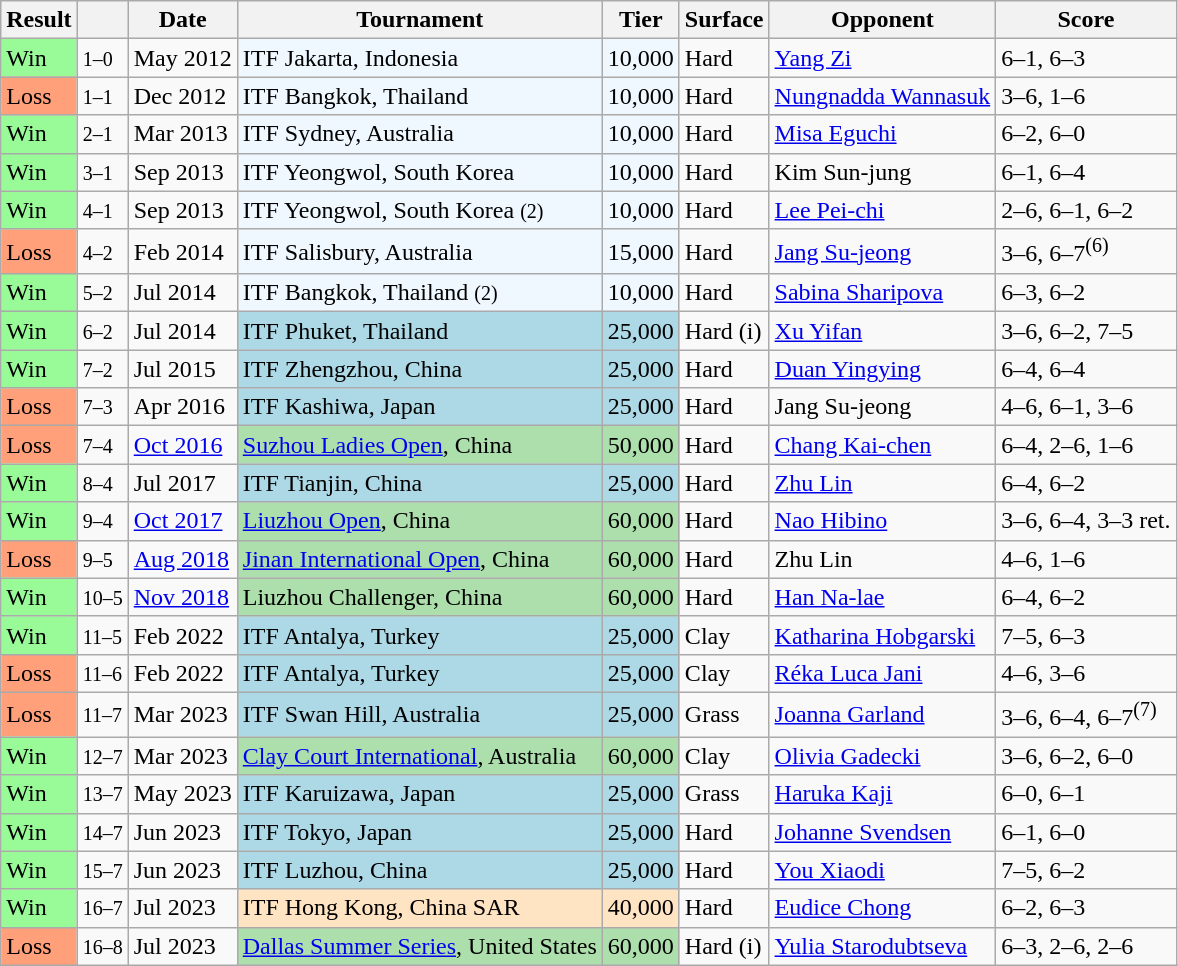<table class="sortable wikitable">
<tr>
<th>Result</th>
<th class="unsortable"></th>
<th>Date</th>
<th>Tournament</th>
<th>Tier</th>
<th>Surface</th>
<th>Opponent</th>
<th class="unsortable">Score</th>
</tr>
<tr>
<td style="background:#98fb98;">Win</td>
<td><small>1–0</small></td>
<td>May 2012</td>
<td style="background:#f0f8ff;">ITF Jakarta, Indonesia</td>
<td style="background:#f0f8ff;">10,000</td>
<td>Hard</td>
<td> <a href='#'>Yang Zi</a></td>
<td>6–1, 6–3</td>
</tr>
<tr>
<td style="background:#ffa07a;">Loss</td>
<td><small>1–1</small></td>
<td>Dec 2012</td>
<td style="background:#f0f8ff;">ITF Bangkok, Thailand</td>
<td style="background:#f0f8ff;">10,000</td>
<td>Hard</td>
<td> <a href='#'>Nungnadda Wannasuk</a></td>
<td>3–6, 1–6</td>
</tr>
<tr>
<td style="background:#98fb98;">Win</td>
<td><small>2–1</small></td>
<td>Mar 2013</td>
<td style="background:#f0f8ff;">ITF Sydney, Australia</td>
<td style="background:#f0f8ff;">10,000</td>
<td>Hard</td>
<td> <a href='#'>Misa Eguchi</a></td>
<td>6–2, 6–0</td>
</tr>
<tr>
<td style="background:#98fb98;">Win</td>
<td><small>3–1</small></td>
<td>Sep 2013</td>
<td style="background:#f0f8ff;">ITF Yeongwol, South Korea</td>
<td style="background:#f0f8ff;">10,000</td>
<td>Hard</td>
<td> Kim Sun-jung</td>
<td>6–1, 6–4</td>
</tr>
<tr>
<td style="background:#98fb98;">Win</td>
<td><small>4–1</small></td>
<td>Sep 2013</td>
<td style="background:#f0f8ff;">ITF Yeongwol, South Korea <small>(2)</small></td>
<td style="background:#f0f8ff;">10,000</td>
<td>Hard</td>
<td> <a href='#'>Lee Pei-chi</a></td>
<td>2–6, 6–1, 6–2</td>
</tr>
<tr>
<td style="background:#ffa07a;">Loss</td>
<td><small>4–2</small></td>
<td>Feb 2014</td>
<td style="background:#f0f8ff;">ITF Salisbury, Australia</td>
<td style="background:#f0f8ff;">15,000</td>
<td>Hard</td>
<td> <a href='#'>Jang Su-jeong</a></td>
<td>3–6, 6–7<sup>(6)</sup></td>
</tr>
<tr>
<td style="background:#98fb98;">Win</td>
<td><small>5–2</small></td>
<td>Jul 2014</td>
<td style="background:#f0f8ff;">ITF Bangkok, Thailand <small>(2)</small></td>
<td style="background:#f0f8ff;">10,000</td>
<td>Hard</td>
<td> <a href='#'>Sabina Sharipova</a></td>
<td>6–3, 6–2</td>
</tr>
<tr>
<td style="background:#98fb98;">Win</td>
<td><small>6–2</small></td>
<td>Jul 2014</td>
<td style="background:lightblue;">ITF Phuket, Thailand</td>
<td style="background:lightblue;">25,000</td>
<td>Hard (i)</td>
<td> <a href='#'>Xu Yifan</a></td>
<td>3–6, 6–2, 7–5</td>
</tr>
<tr>
<td style="background:#98fb98;">Win</td>
<td><small>7–2</small></td>
<td>Jul 2015</td>
<td style="background:lightblue;">ITF Zhengzhou, China</td>
<td style="background:lightblue;">25,000</td>
<td>Hard</td>
<td> <a href='#'>Duan Yingying</a></td>
<td>6–4, 6–4</td>
</tr>
<tr>
<td style="background:#ffa07a;">Loss</td>
<td><small>7–3</small></td>
<td>Apr 2016</td>
<td style="background:lightblue;">ITF Kashiwa, Japan</td>
<td style="background:lightblue;">25,000</td>
<td>Hard</td>
<td> Jang Su-jeong</td>
<td>4–6, 6–1, 3–6</td>
</tr>
<tr>
<td style="background:#ffa07a;">Loss</td>
<td><small>7–4</small></td>
<td><a href='#'>Oct 2016</a></td>
<td style="background:#addfad;"><a href='#'>Suzhou Ladies Open</a>, China</td>
<td style="background:#addfad;">50,000</td>
<td>Hard</td>
<td> <a href='#'>Chang Kai-chen</a></td>
<td>6–4, 2–6, 1–6</td>
</tr>
<tr>
<td style="background:#98fb98;">Win</td>
<td><small>8–4</small></td>
<td>Jul 2017</td>
<td style="background:lightblue;">ITF Tianjin, China</td>
<td style="background:lightblue;">25,000</td>
<td>Hard</td>
<td> <a href='#'>Zhu Lin</a></td>
<td>6–4, 6–2</td>
</tr>
<tr>
<td style="background:#98fb98;">Win</td>
<td><small>9–4</small></td>
<td><a href='#'>Oct 2017</a></td>
<td style="background:#addfad;"><a href='#'>Liuzhou Open</a>, China</td>
<td style="background:#addfad;">60,000</td>
<td>Hard</td>
<td> <a href='#'>Nao Hibino</a></td>
<td>3–6, 6–4, 3–3 ret.</td>
</tr>
<tr>
<td style="background:#ffa07a;">Loss</td>
<td><small>9–5</small></td>
<td><a href='#'>Aug 2018</a></td>
<td style="background:#addfad;"><a href='#'>Jinan International Open</a>, China</td>
<td style="background:#addfad;">60,000</td>
<td>Hard</td>
<td> Zhu Lin</td>
<td>4–6, 1–6</td>
</tr>
<tr>
<td style="background:#98fb98;">Win</td>
<td><small>10–5</small></td>
<td><a href='#'>Nov 2018</a></td>
<td style="background:#addfad;">Liuzhou Challenger, China</td>
<td style="background:#addfad;">60,000</td>
<td>Hard</td>
<td> <a href='#'>Han Na-lae</a></td>
<td>6–4, 6–2</td>
</tr>
<tr>
<td style="background:#98fb98;">Win</td>
<td><small>11–5</small></td>
<td>Feb 2022</td>
<td bgcolor=lightblue>ITF Antalya, Turkey</td>
<td bgcolor=lightblue>25,000</td>
<td>Clay</td>
<td> <a href='#'>Katharina Hobgarski</a></td>
<td>7–5, 6–3</td>
</tr>
<tr>
<td style="background:#ffa07a;">Loss</td>
<td><small>11–6</small></td>
<td>Feb 2022</td>
<td bgcolor=lightblue>ITF Antalya, Turkey</td>
<td bgcolor=lightblue>25,000</td>
<td>Clay</td>
<td> <a href='#'>Réka Luca Jani</a></td>
<td>4–6, 3–6</td>
</tr>
<tr>
<td style="background:#ffa07a;">Loss</td>
<td><small>11–7</small></td>
<td>Mar 2023</td>
<td bgcolor=lightblue>ITF Swan Hill, Australia</td>
<td bgcolor=lightblue>25,000</td>
<td>Grass</td>
<td> <a href='#'>Joanna Garland</a></td>
<td>3–6, 6–4, 6–7<sup>(7)</sup></td>
</tr>
<tr>
<td style="background:#98fb98;">Win</td>
<td><small>12–7</small></td>
<td>Mar 2023</td>
<td style="background:#addfad;"><a href='#'>Clay Court International</a>, Australia</td>
<td style="background:#addfad;">60,000</td>
<td>Clay</td>
<td> <a href='#'>Olivia Gadecki</a></td>
<td>3–6, 6–2, 6–0</td>
</tr>
<tr>
<td style="background:#98fb98;">Win</td>
<td><small>13–7</small></td>
<td>May 2023</td>
<td bgcolor=lightblue>ITF Karuizawa, Japan</td>
<td bgcolor=lightblue>25,000</td>
<td>Grass</td>
<td> <a href='#'>Haruka Kaji</a></td>
<td>6–0, 6–1</td>
</tr>
<tr>
<td style="background:#98fb98;">Win</td>
<td><small>14–7</small></td>
<td>Jun 2023</td>
<td bgcolor=lightblue>ITF Tokyo, Japan</td>
<td bgcolor=lightblue>25,000</td>
<td>Hard</td>
<td> <a href='#'>Johanne Svendsen</a></td>
<td>6–1, 6–0</td>
</tr>
<tr>
<td style="background:#98fb98;">Win</td>
<td><small>15–7</small></td>
<td>Jun 2023</td>
<td bgcolor=lightblue>ITF Luzhou, China</td>
<td bgcolor=lightblue>25,000</td>
<td>Hard</td>
<td> <a href='#'>You Xiaodi</a></td>
<td>7–5, 6–2</td>
</tr>
<tr>
<td style="background:#98fb98;">Win</td>
<td><small>16–7</small></td>
<td>Jul 2023</td>
<td style="background:#ffe4c4;">ITF Hong Kong, China SAR</td>
<td style="background:#ffe4c4;">40,000</td>
<td>Hard</td>
<td> <a href='#'>Eudice Chong</a></td>
<td>6–2, 6–3</td>
</tr>
<tr>
<td style="background:#ffa07a;">Loss</td>
<td><small>16–8</small></td>
<td>Jul 2023</td>
<td style="background:#addfad;"><a href='#'>Dallas Summer Series</a>, United States</td>
<td style="background:#addfad;">60,000</td>
<td>Hard (i)</td>
<td> <a href='#'>Yulia Starodubtseva</a></td>
<td>6–3, 2–6, 2–6</td>
</tr>
</table>
